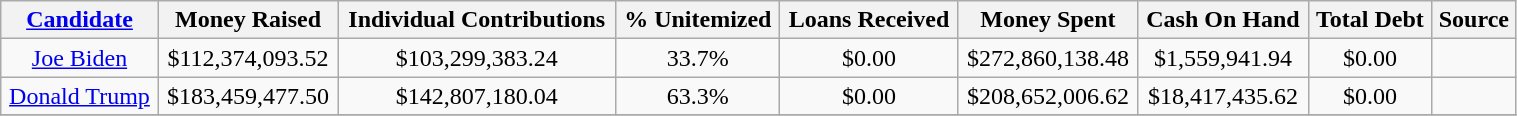<table class="sortable wikitable" style="text-align:center; width:80%;">
<tr>
<th><a href='#'>Candidate</a></th>
<th>Money Raised</th>
<th>Individual Contributions</th>
<th>% Unitemized</th>
<th>Loans Received</th>
<th>Money Spent</th>
<th>Cash On Hand</th>
<th>Total Debt</th>
<th>Source</th>
</tr>
<tr>
<td><a href='#'>Joe Biden</a></td>
<td>$112,374,093.52</td>
<td>$103,299,383.24</td>
<td>33.7%</td>
<td>$0.00</td>
<td>$272,860,138.48</td>
<td>$1,559,941.94</td>
<td>$0.00</td>
<td></td>
</tr>
<tr>
<td><a href='#'>Donald Trump</a></td>
<td>$183,459,477.50</td>
<td>$142,807,180.04</td>
<td>63.3%</td>
<td>$0.00</td>
<td>$208,652,006.62</td>
<td>$18,417,435.62</td>
<td>$0.00</td>
<td></td>
</tr>
<tr>
</tr>
</table>
